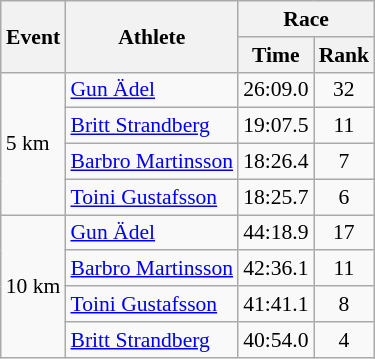<table class="wikitable" border="1" style="font-size:90%">
<tr>
<th rowspan=2>Event</th>
<th rowspan=2>Athlete</th>
<th colspan=2>Race</th>
</tr>
<tr>
<th>Time</th>
<th>Rank</th>
</tr>
<tr>
<td rowspan=4>5 km</td>
<td><a href='#'>Gun Ädel</a></td>
<td align=center>26:09.0</td>
<td align=center>32</td>
</tr>
<tr>
<td><a href='#'>Britt Strandberg</a></td>
<td align=center>19:07.5</td>
<td align=center>11</td>
</tr>
<tr>
<td><a href='#'>Barbro Martinsson</a></td>
<td align=center>18:26.4</td>
<td align=center>7</td>
</tr>
<tr>
<td><a href='#'>Toini Gustafsson</a></td>
<td align=center>18:25.7</td>
<td align=center>6</td>
</tr>
<tr>
<td rowspan=4>10 km</td>
<td><a href='#'>Gun Ädel</a></td>
<td align=center>44:18.9</td>
<td align=center>17</td>
</tr>
<tr>
<td><a href='#'>Barbro Martinsson</a></td>
<td align=center>42:36.1</td>
<td align=center>11</td>
</tr>
<tr>
<td><a href='#'>Toini Gustafsson</a></td>
<td align=center>41:41.1</td>
<td align=center>8</td>
</tr>
<tr>
<td><a href='#'>Britt Strandberg</a></td>
<td align=center>40:54.0</td>
<td align=center>4</td>
</tr>
</table>
